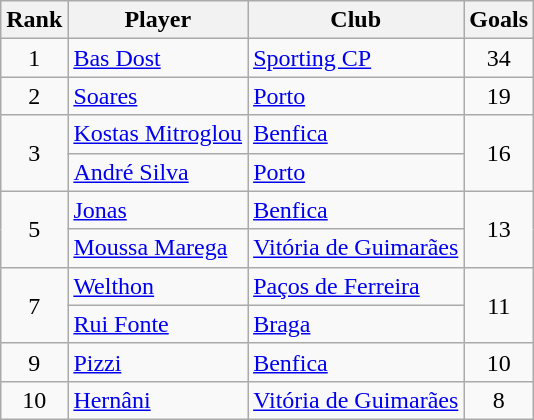<table class="wikitable" style="text-align:center;">
<tr>
<th>Rank</th>
<th>Player</th>
<th>Club</th>
<th>Goals</th>
</tr>
<tr>
<td>1</td>
<td align=left> <a href='#'>Bas Dost</a></td>
<td align=left><a href='#'>Sporting CP</a></td>
<td>34</td>
</tr>
<tr>
<td>2</td>
<td align=left> <a href='#'>Soares</a></td>
<td align=left><a href='#'>Porto</a></td>
<td>19</td>
</tr>
<tr>
<td rowspan="2">3</td>
<td align="left"> <a href='#'>Kostas Mitroglou</a></td>
<td align="left"><a href='#'>Benfica</a></td>
<td rowspan="2">16</td>
</tr>
<tr>
<td align="left"> <a href='#'>André Silva</a></td>
<td align="left"><a href='#'>Porto</a></td>
</tr>
<tr>
<td rowspan="2">5</td>
<td align="left"> <a href='#'>Jonas</a></td>
<td align="left"><a href='#'>Benfica</a></td>
<td rowspan="2">13</td>
</tr>
<tr>
<td align="left"> <a href='#'>Moussa Marega</a></td>
<td align="left"><a href='#'>Vitória de Guimarães</a></td>
</tr>
<tr>
<td rowspan="2">7</td>
<td align="left"> <a href='#'>Welthon</a></td>
<td align="left"><a href='#'>Paços de Ferreira</a></td>
<td rowspan="2">11</td>
</tr>
<tr>
<td align="left"> <a href='#'>Rui Fonte</a></td>
<td align="left"><a href='#'>Braga</a></td>
</tr>
<tr>
<td>9</td>
<td align="left"> <a href='#'>Pizzi</a></td>
<td align="left"><a href='#'>Benfica</a></td>
<td>10</td>
</tr>
<tr>
<td>10</td>
<td align="left"> <a href='#'>Hernâni</a></td>
<td align="left"><a href='#'>Vitória de Guimarães</a></td>
<td>8</td>
</tr>
</table>
